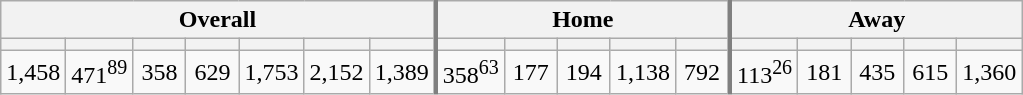<table class="wikitable" style="text-align: center;">
<tr>
<th colspan=7 style="border-right:3px solid grey;">Overall</th>
<th colspan=5 style="border-right:3px solid grey;">Home</th>
<th colspan=5>Away</th>
</tr>
<tr>
<th width=28></th>
<th width=28><sup></sup></th>
<th width=28></th>
<th width=28></th>
<th width=28></th>
<th width=28></th>
<th width=28 style="border-right:3px solid grey;"></th>
<th width=28><sup></sup></th>
<th width=28></th>
<th width=28></th>
<th width=28></th>
<th width=28 style="border-right:3px solid grey;"></th>
<th width=28><sup></sup></th>
<th width=28></th>
<th width=28></th>
<th width=28></th>
<th width=28></th>
</tr>
<tr>
<td>1,458</td>
<td>471<sup>89</sup></td>
<td>358</td>
<td>629</td>
<td>1,753</td>
<td>2,152</td>
<td style="border-right:3px solid grey;">1,389</td>
<td>358<sup>63</sup></td>
<td>177</td>
<td>194</td>
<td>1,138</td>
<td style="border-right:3px solid grey;">792</td>
<td>113<sup>26</sup></td>
<td>181</td>
<td>435</td>
<td>615</td>
<td>1,360</td>
</tr>
</table>
